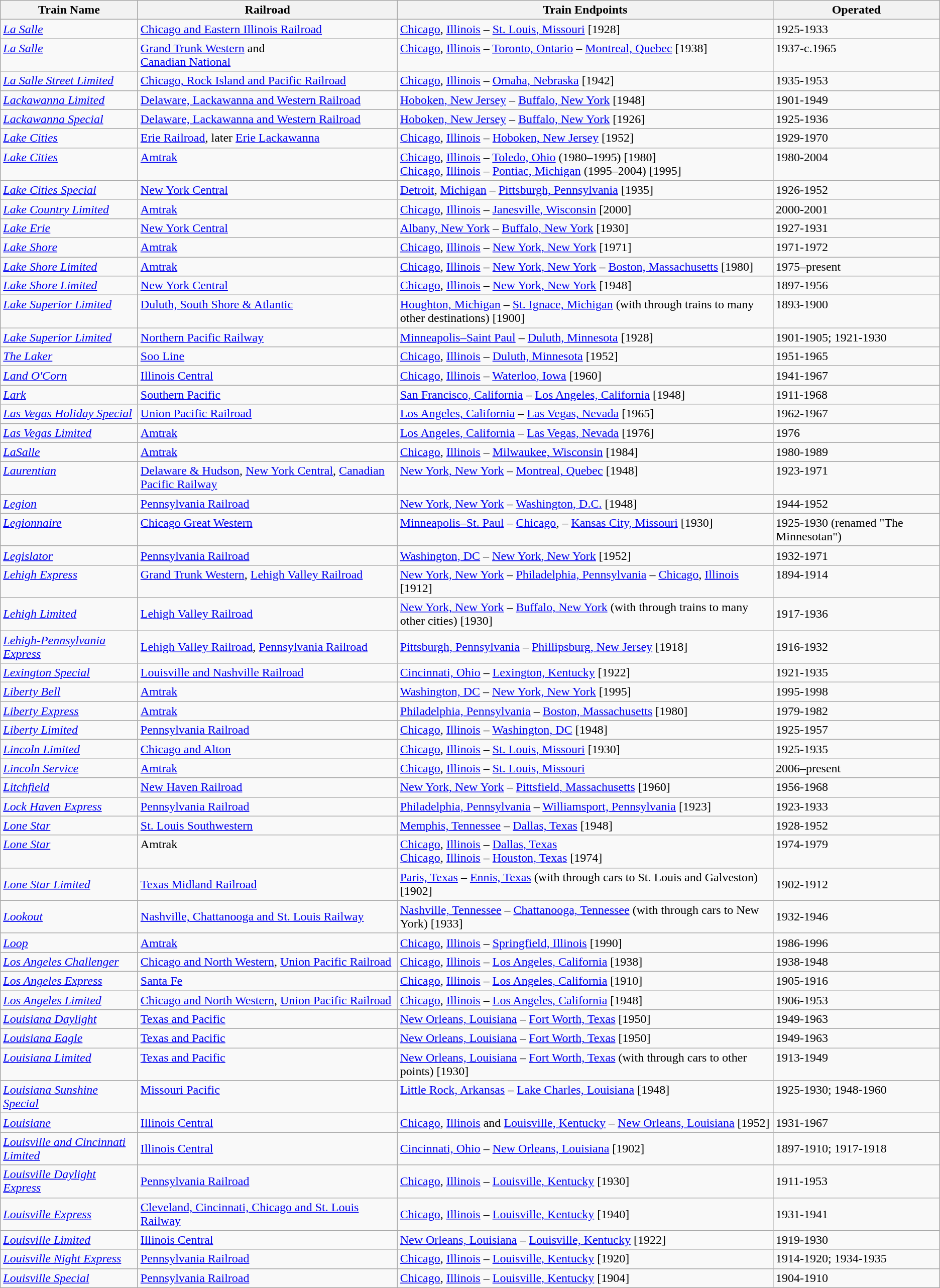<table class="wikitable">
<tr valign="top"valign="top">
<th width="175px">Train Name</th>
<th>Railroad</th>
<th>Train Endpoints</th>
<th>Operated</th>
</tr>
<tr>
<td><a href='#'><em>La Salle</em></a></td>
<td><a href='#'>Chicago and Eastern Illinois Railroad</a></td>
<td><a href='#'>Chicago</a>, <a href='#'>Illinois</a> – <a href='#'>St. Louis, Missouri</a> [1928]</td>
<td>1925-1933</td>
</tr>
<tr valign="top">
<td><em><a href='#'>La Salle</a></em></td>
<td><a href='#'>Grand Trunk Western</a> and <br><a href='#'>Canadian National</a></td>
<td><a href='#'>Chicago</a>, <a href='#'>Illinois</a> – <a href='#'>Toronto, Ontario</a> – <a href='#'>Montreal, Quebec</a> [1938]</td>
<td>1937-c.1965</td>
</tr>
<tr>
<td><em><a href='#'>La Salle Street Limited</a></em></td>
<td><a href='#'>Chicago, Rock Island and Pacific Railroad</a></td>
<td><a href='#'>Chicago</a>, <a href='#'>Illinois</a> – <a href='#'>Omaha, Nebraska</a> [1942]</td>
<td>1935-1953</td>
</tr>
<tr>
<td><em><a href='#'>Lackawanna Limited</a></em></td>
<td><a href='#'>Delaware, Lackawanna and Western Railroad</a></td>
<td><a href='#'>Hoboken, New Jersey</a> – <a href='#'>Buffalo, New York</a> [1948]</td>
<td>1901-1949</td>
</tr>
<tr>
<td><em><a href='#'>Lackawanna Special</a></em></td>
<td><a href='#'>Delaware, Lackawanna and Western Railroad</a></td>
<td><a href='#'>Hoboken, New Jersey</a> – <a href='#'>Buffalo, New York</a> [1926]</td>
<td>1925-1936</td>
</tr>
<tr valign="top">
<td><em><a href='#'>Lake Cities</a></em></td>
<td><a href='#'>Erie Railroad</a>, later <a href='#'>Erie Lackawanna</a></td>
<td><a href='#'>Chicago</a>, <a href='#'>Illinois</a> – <a href='#'>Hoboken, New Jersey</a> [1952]</td>
<td>1929-1970</td>
</tr>
<tr valign="top">
<td><em><a href='#'>Lake Cities</a></em></td>
<td><a href='#'>Amtrak</a></td>
<td><a href='#'>Chicago</a>, <a href='#'>Illinois</a> – <a href='#'>Toledo, Ohio</a> (1980–1995) [1980]<br><a href='#'>Chicago</a>, <a href='#'>Illinois</a> – <a href='#'>Pontiac, Michigan</a> (1995–2004) [1995]</td>
<td>1980-2004</td>
</tr>
<tr valign="top">
<td><em><a href='#'>Lake Cities Special</a></em></td>
<td><a href='#'>New York Central</a></td>
<td><a href='#'>Detroit</a>, <a href='#'>Michigan</a> – <a href='#'>Pittsburgh, Pennsylvania</a> [1935]</td>
<td>1926-1952</td>
</tr>
<tr valign="top">
<td><em><a href='#'>Lake Country Limited</a></em></td>
<td><a href='#'>Amtrak</a></td>
<td><a href='#'>Chicago</a>, <a href='#'>Illinois</a> – <a href='#'>Janesville, Wisconsin</a> [2000]</td>
<td>2000-2001</td>
</tr>
<tr>
<td><a href='#'><em>Lake Erie</em></a></td>
<td><a href='#'>New York Central</a></td>
<td><a href='#'>Albany, New York</a> – <a href='#'>Buffalo, New York</a> [1930]</td>
<td>1927-1931</td>
</tr>
<tr>
<td><em><a href='#'>Lake Shore</a></em></td>
<td><a href='#'>Amtrak</a></td>
<td><a href='#'>Chicago</a>, <a href='#'>Illinois</a> – <a href='#'>New York, New York</a> [1971]</td>
<td>1971-1972</td>
</tr>
<tr>
<td><em><a href='#'>Lake Shore Limited</a></em></td>
<td><a href='#'>Amtrak</a></td>
<td><a href='#'>Chicago</a>, <a href='#'>Illinois</a> – <a href='#'>New York, New York</a> – <a href='#'>Boston, Massachusetts</a> [1980]</td>
<td>1975–present</td>
</tr>
<tr valign="top">
<td><em><a href='#'>Lake Shore Limited</a></em></td>
<td><a href='#'>New York Central</a></td>
<td><a href='#'>Chicago</a>, <a href='#'>Illinois</a> – <a href='#'>New York, New York</a> [1948]</td>
<td>1897-1956</td>
</tr>
<tr valign="top">
<td><em><a href='#'>Lake Superior Limited</a></em></td>
<td><a href='#'>Duluth, South Shore & Atlantic</a></td>
<td><a href='#'>Houghton, Michigan</a> – <a href='#'>St. Ignace, Michigan</a> (with through trains to many other destinations) [1900]</td>
<td>1893-1900</td>
</tr>
<tr>
<td><em><a href='#'>Lake Superior Limited</a></em></td>
<td><a href='#'>Northern Pacific Railway</a></td>
<td><a href='#'>Minneapolis–Saint Paul</a> – <a href='#'>Duluth, Minnesota</a> [1928]</td>
<td>1901-1905; 1921-1930</td>
</tr>
<tr valign="top">
<td><em><a href='#'>The Laker</a></em></td>
<td><a href='#'>Soo Line</a></td>
<td><a href='#'>Chicago</a>, <a href='#'>Illinois</a> – <a href='#'>Duluth, Minnesota</a> [1952]</td>
<td>1951-1965</td>
</tr>
<tr valign="top">
<td><em><a href='#'>Land O'Corn</a></em></td>
<td><a href='#'>Illinois Central</a></td>
<td><a href='#'>Chicago</a>, <a href='#'>Illinois</a> – <a href='#'>Waterloo, Iowa</a> [1960]</td>
<td>1941-1967</td>
</tr>
<tr valign="top">
<td><em><a href='#'>Lark</a></em></td>
<td><a href='#'>Southern Pacific</a></td>
<td><a href='#'>San Francisco, California</a> – <a href='#'>Los Angeles, California</a> [1948]</td>
<td>1911-1968</td>
</tr>
<tr>
<td><em><a href='#'>Las Vegas Holiday Special</a></em></td>
<td><a href='#'>Union Pacific Railroad</a></td>
<td><a href='#'>Los Angeles, California</a> – <a href='#'>Las Vegas, Nevada</a> [1965]</td>
<td>1962-1967</td>
</tr>
<tr>
<td><em><a href='#'>Las Vegas Limited</a></em></td>
<td><a href='#'>Amtrak</a></td>
<td><a href='#'>Los Angeles, California</a> – <a href='#'>Las Vegas, Nevada</a> [1976]</td>
<td>1976</td>
</tr>
<tr valign="top">
<td><em><a href='#'>LaSalle</a></em></td>
<td><a href='#'>Amtrak</a></td>
<td><a href='#'>Chicago</a>, <a href='#'>Illinois</a> – <a href='#'>Milwaukee, Wisconsin</a> [1984]</td>
<td>1980-1989</td>
</tr>
<tr>
</tr>
<tr valign="top">
<td><em><a href='#'>Laurentian</a></em></td>
<td><a href='#'>Delaware & Hudson</a>, <a href='#'>New York Central</a>, <a href='#'>Canadian Pacific Railway</a></td>
<td><a href='#'>New York, New York</a> – <a href='#'>Montreal, Quebec</a> [1948]</td>
<td>1923-1971</td>
</tr>
<tr>
<td><a href='#'><em>Legion</em></a></td>
<td><a href='#'>Pennsylvania Railroad</a></td>
<td><a href='#'>New York, New York</a> – <a href='#'>Washington, D.C.</a> [1948]</td>
<td>1944-1952</td>
</tr>
<tr valign="top">
<td><em><a href='#'>Legionnaire</a></em></td>
<td><a href='#'>Chicago Great Western</a></td>
<td><a href='#'>Minneapolis–St. Paul</a> – <a href='#'>Chicago</a>, – <a href='#'>Kansas City, Missouri</a> [1930]</td>
<td>1925-1930 (renamed "The Minnesotan")</td>
</tr>
<tr valign="top">
<td><em><a href='#'>Legislator</a></em></td>
<td><a href='#'>Pennsylvania Railroad</a></td>
<td><a href='#'>Washington, DC</a> – <a href='#'>New York, New York</a> [1952]</td>
<td>1932-1971</td>
</tr>
<tr valign="top">
<td><em><a href='#'>Lehigh Express</a></em></td>
<td><a href='#'>Grand Trunk Western</a>, <a href='#'>Lehigh Valley Railroad</a></td>
<td><a href='#'>New York, New York</a> – <a href='#'>Philadelphia, Pennsylvania</a> – <a href='#'>Chicago</a>, <a href='#'>Illinois</a> [1912]</td>
<td>1894-1914</td>
</tr>
<tr>
<td><em><a href='#'>Lehigh Limited</a></em></td>
<td><a href='#'>Lehigh Valley Railroad</a></td>
<td><a href='#'>New York, New York</a> – <a href='#'>Buffalo, New York</a> (with through trains to many other cities) [1930]</td>
<td>1917-1936</td>
</tr>
<tr>
<td><em><a href='#'>Lehigh-Pennsylvania Express</a></em></td>
<td><a href='#'>Lehigh Valley Railroad</a>, <a href='#'>Pennsylvania Railroad</a></td>
<td><a href='#'>Pittsburgh, Pennsylvania</a> – <a href='#'>Phillipsburg, New Jersey</a> [1918]</td>
<td>1916-1932</td>
</tr>
<tr>
<td><em><a href='#'>Lexington Special</a></em></td>
<td><a href='#'>Louisville and Nashville Railroad</a></td>
<td><a href='#'>Cincinnati, Ohio</a> – <a href='#'>Lexington, Kentucky</a> [1922]</td>
<td>1921-1935</td>
</tr>
<tr valign="top">
<td><em><a href='#'>Liberty Bell</a></em></td>
<td><a href='#'>Amtrak</a></td>
<td><a href='#'>Washington, DC</a> – <a href='#'>New York, New York</a> [1995]</td>
<td>1995-1998</td>
</tr>
<tr valign="top">
<td><em><a href='#'>Liberty Express</a></em></td>
<td><a href='#'>Amtrak</a></td>
<td><a href='#'>Philadelphia, Pennsylvania</a> – <a href='#'>Boston, Massachusetts</a> [1980]</td>
<td>1979-1982</td>
</tr>
<tr>
<td><em><a href='#'>Liberty Limited</a></em></td>
<td><a href='#'>Pennsylvania Railroad</a></td>
<td><a href='#'>Chicago</a>, <a href='#'>Illinois</a> – <a href='#'>Washington, DC</a> [1948]</td>
<td>1925-1957</td>
</tr>
<tr>
<td><em><a href='#'>Lincoln Limited</a></em></td>
<td><a href='#'>Chicago and Alton</a></td>
<td><a href='#'>Chicago</a>, <a href='#'>Illinois</a> – <a href='#'>St. Louis, Missouri</a> [1930]</td>
<td>1925-1935</td>
</tr>
<tr valign="top">
<td><em><a href='#'>Lincoln Service</a></em></td>
<td><a href='#'>Amtrak</a></td>
<td><a href='#'>Chicago</a>, <a href='#'>Illinois</a> – <a href='#'>St. Louis, Missouri</a></td>
<td>2006–present</td>
</tr>
<tr>
<td><a href='#'><em>Litchfield</em></a></td>
<td><a href='#'>New Haven Railroad</a></td>
<td><a href='#'>New York, New York</a> – <a href='#'>Pittsfield, Massachusetts</a> [1960]</td>
<td>1956-1968</td>
</tr>
<tr>
<td><em><a href='#'>Lock Haven Express</a></em></td>
<td><a href='#'>Pennsylvania Railroad</a></td>
<td><a href='#'>Philadelphia, Pennsylvania</a> – <a href='#'>Williamsport, Pennsylvania</a> [1923]</td>
<td>1923-1933</td>
</tr>
<tr valign="top">
<td><em><a href='#'>Lone Star</a></em></td>
<td><a href='#'>St. Louis Southwestern</a></td>
<td><a href='#'>Memphis, Tennessee</a> – <a href='#'>Dallas, Texas</a> [1948]</td>
<td>1928-1952</td>
</tr>
<tr valign="top">
<td><em><a href='#'>Lone Star</a></em></td>
<td>Amtrak</td>
<td><a href='#'>Chicago</a>, <a href='#'>Illinois</a> – <a href='#'>Dallas, Texas</a><br><a href='#'>Chicago</a>, <a href='#'>Illinois</a> – <a href='#'>Houston, Texas</a> [1974]</td>
<td>1974-1979</td>
</tr>
<tr>
<td><em><a href='#'>Lone Star Limited</a></em></td>
<td><a href='#'>Texas Midland Railroad</a></td>
<td><a href='#'>Paris, Texas</a> – <a href='#'>Ennis, Texas</a> (with through cars to St. Louis and Galveston) [1902]</td>
<td>1902-1912</td>
</tr>
<tr>
<td><a href='#'><em>Lookout</em></a></td>
<td><a href='#'>Nashville, Chattanooga and St. Louis Railway</a></td>
<td><a href='#'>Nashville, Tennessee</a> – <a href='#'>Chattanooga, Tennessee</a> (with through cars to New York) [1933]</td>
<td>1932-1946</td>
</tr>
<tr valign="top">
<td><em><a href='#'>Loop</a></em></td>
<td><a href='#'>Amtrak</a></td>
<td><a href='#'>Chicago</a>, <a href='#'>Illinois</a> – <a href='#'>Springfield, Illinois</a> [1990]</td>
<td>1986-1996</td>
</tr>
<tr>
<td><em><a href='#'>Los Angeles Challenger</a></em></td>
<td><a href='#'>Chicago and North Western</a>, <a href='#'>Union Pacific Railroad</a></td>
<td><a href='#'>Chicago</a>, <a href='#'>Illinois</a> – <a href='#'>Los Angeles, California</a> [1938]</td>
<td>1938-1948</td>
</tr>
<tr>
<td><a href='#'><em>Los Angeles Express</em></a></td>
<td><a href='#'>Santa Fe</a></td>
<td><a href='#'>Chicago</a>, <a href='#'>Illinois</a> – <a href='#'>Los Angeles, California</a> [1910]</td>
<td>1905-1916</td>
</tr>
<tr>
<td><a href='#'><em>Los Angeles Limited</em></a></td>
<td><a href='#'>Chicago and North Western</a>, <a href='#'>Union Pacific Railroad</a></td>
<td><a href='#'>Chicago</a>, <a href='#'>Illinois</a> – <a href='#'>Los Angeles, California</a> [1948]</td>
<td>1906-1953</td>
</tr>
<tr valign="top">
<td><em><a href='#'>Louisiana Daylight</a></em></td>
<td><a href='#'>Texas and Pacific</a></td>
<td><a href='#'>New Orleans, Louisiana</a> – <a href='#'>Fort Worth, Texas</a> [1950]</td>
<td>1949-1963</td>
</tr>
<tr valign="top">
<td><em><a href='#'>Louisiana Eagle</a></em></td>
<td><a href='#'>Texas and Pacific</a></td>
<td><a href='#'>New Orleans, Louisiana</a> – <a href='#'>Fort Worth, Texas</a> [1950]</td>
<td>1949-1963</td>
</tr>
<tr valign="top">
<td><em><a href='#'>Louisiana Limited</a></em></td>
<td><a href='#'>Texas and Pacific</a></td>
<td><a href='#'>New Orleans, Louisiana</a> – <a href='#'>Fort Worth, Texas</a> (with through cars to other points) [1930]</td>
<td>1913-1949</td>
</tr>
<tr valign="top">
<td><em><a href='#'>Louisiana Sunshine Special</a></em></td>
<td><a href='#'>Missouri Pacific</a></td>
<td><a href='#'>Little Rock, Arkansas</a> – <a href='#'>Lake Charles, Louisiana</a> [1948]</td>
<td>1925-1930; 1948-1960</td>
</tr>
<tr>
<td><a href='#'><em>Louisiane</em></a></td>
<td><a href='#'>Illinois Central</a></td>
<td><a href='#'>Chicago</a>, <a href='#'>Illinois</a> and <a href='#'>Louisville, Kentucky</a> – <a href='#'>New Orleans, Louisiana</a> [1952]</td>
<td>1931-1967</td>
</tr>
<tr>
<td><em><a href='#'>Louisville and Cincinnati Limited</a></em></td>
<td><a href='#'>Illinois Central</a></td>
<td><a href='#'>Cincinnati, Ohio</a> – <a href='#'>New Orleans, Louisiana</a> [1902]</td>
<td>1897-1910; 1917-1918</td>
</tr>
<tr>
<td><em><a href='#'>Louisville Daylight Express</a></em></td>
<td><a href='#'>Pennsylvania Railroad</a></td>
<td><a href='#'>Chicago</a>, <a href='#'>Illinois</a> – <a href='#'>Louisville, Kentucky</a> [1930]</td>
<td>1911-1953</td>
</tr>
<tr>
<td><em><a href='#'>Louisville Express</a></em></td>
<td><a href='#'>Cleveland, Cincinnati, Chicago and St. Louis Railway</a></td>
<td><a href='#'>Chicago</a>, <a href='#'>Illinois</a> – <a href='#'>Louisville, Kentucky</a> [1940]</td>
<td>1931-1941</td>
</tr>
<tr>
<td><em><a href='#'>Louisville Limited</a></em></td>
<td><a href='#'>Illinois Central</a></td>
<td><a href='#'>New Orleans, Louisiana</a> – <a href='#'>Louisville, Kentucky</a> [1922]</td>
<td>1919-1930</td>
</tr>
<tr>
<td><em><a href='#'>Louisville Night Express</a></em></td>
<td><a href='#'>Pennsylvania Railroad</a></td>
<td><a href='#'>Chicago</a>, <a href='#'>Illinois</a> – <a href='#'>Louisville, Kentucky</a> [1920]</td>
<td>1914-1920; 1934-1935</td>
</tr>
<tr>
<td><em><a href='#'>Louisville Special</a></em></td>
<td><a href='#'>Pennsylvania Railroad</a></td>
<td><a href='#'>Chicago</a>, <a href='#'>Illinois</a> – <a href='#'>Louisville, Kentucky</a> [1904]</td>
<td>1904-1910</td>
</tr>
</table>
